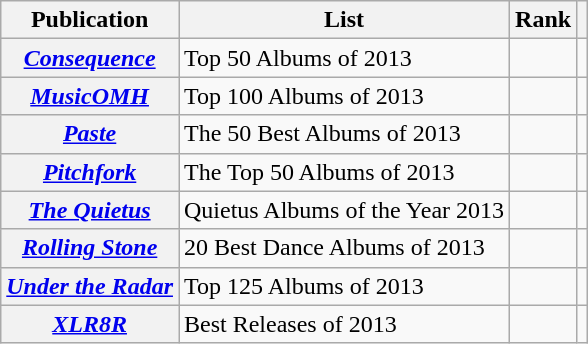<table class="wikitable sortable plainrowheaders">
<tr>
<th scope="col">Publication</th>
<th scope="col">List</th>
<th scope="col">Rank</th>
<th scope="col" class="unsortable"></th>
</tr>
<tr>
<th scope="row"><em><a href='#'>Consequence</a></em></th>
<td>Top 50 Albums of 2013</td>
<td></td>
<td></td>
</tr>
<tr>
<th scope="row"><em><a href='#'>MusicOMH</a></em></th>
<td>Top 100 Albums of 2013</td>
<td></td>
<td></td>
</tr>
<tr>
<th scope="row"><em><a href='#'>Paste</a></em></th>
<td>The 50 Best Albums of 2013</td>
<td></td>
<td></td>
</tr>
<tr>
<th scope="row"><em><a href='#'>Pitchfork</a></em></th>
<td>The Top 50 Albums of 2013</td>
<td></td>
<td></td>
</tr>
<tr>
<th scope="row"><em><a href='#'>The Quietus</a></em></th>
<td>Quietus Albums of the Year 2013</td>
<td></td>
<td></td>
</tr>
<tr>
<th scope="row"><em><a href='#'>Rolling Stone</a></em></th>
<td>20 Best Dance Albums of 2013</td>
<td></td>
<td></td>
</tr>
<tr>
<th scope="row"><em><a href='#'>Under the Radar</a></em></th>
<td>Top 125 Albums of 2013</td>
<td></td>
<td></td>
</tr>
<tr>
<th scope="row"><em><a href='#'>XLR8R</a></em></th>
<td>Best Releases of 2013</td>
<td></td>
<td></td>
</tr>
</table>
